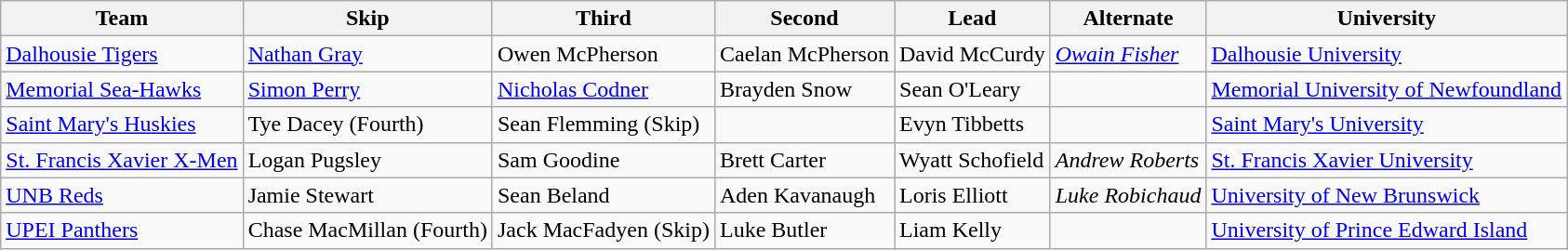<table class=wikitable>
<tr>
<th scope="col">Team</th>
<th scope="col">Skip</th>
<th scope="col">Third</th>
<th scope="col">Second</th>
<th scope="col">Lead</th>
<th scope="col">Alternate</th>
<th scope="col">University</th>
</tr>
<tr>
<td><a href='#'>Dalhousie Tigers</a></td>
<td><a href='#'>Nathan Gray</a></td>
<td>Owen McPherson</td>
<td>Caelan McPherson</td>
<td>David McCurdy</td>
<td><em><a href='#'>Owain Fisher</a></em></td>
<td> <a href='#'>Dalhousie University</a></td>
</tr>
<tr>
<td><a href='#'>Memorial Sea-Hawks</a></td>
<td><a href='#'>Simon Perry</a></td>
<td><a href='#'>Nicholas Codner</a></td>
<td>Brayden Snow</td>
<td>Sean O'Leary</td>
<td></td>
<td> <a href='#'>Memorial University of Newfoundland</a></td>
</tr>
<tr>
<td><a href='#'>Saint Mary's Huskies</a></td>
<td>Tye Dacey (Fourth)</td>
<td>Sean Flemming (Skip)</td>
<td></td>
<td>Evyn Tibbetts</td>
<td></td>
<td> <a href='#'>Saint Mary's University</a></td>
</tr>
<tr>
<td><a href='#'>St. Francis Xavier X-Men</a></td>
<td>Logan Pugsley</td>
<td>Sam Goodine</td>
<td>Brett Carter</td>
<td>Wyatt Schofield</td>
<td><em>Andrew Roberts</em></td>
<td> <a href='#'>St. Francis Xavier University</a></td>
</tr>
<tr>
<td><a href='#'>UNB Reds</a></td>
<td>Jamie Stewart</td>
<td>Sean Beland</td>
<td>Aden Kavanaugh</td>
<td>Loris Elliott</td>
<td><em>Luke Robichaud</em></td>
<td> <a href='#'>University of New Brunswick</a></td>
</tr>
<tr>
<td><a href='#'>UPEI Panthers</a></td>
<td>Chase MacMillan (Fourth)</td>
<td>Jack MacFadyen (Skip)</td>
<td>Luke Butler</td>
<td>Liam Kelly</td>
<td></td>
<td> <a href='#'>University of Prince Edward Island</a></td>
</tr>
</table>
